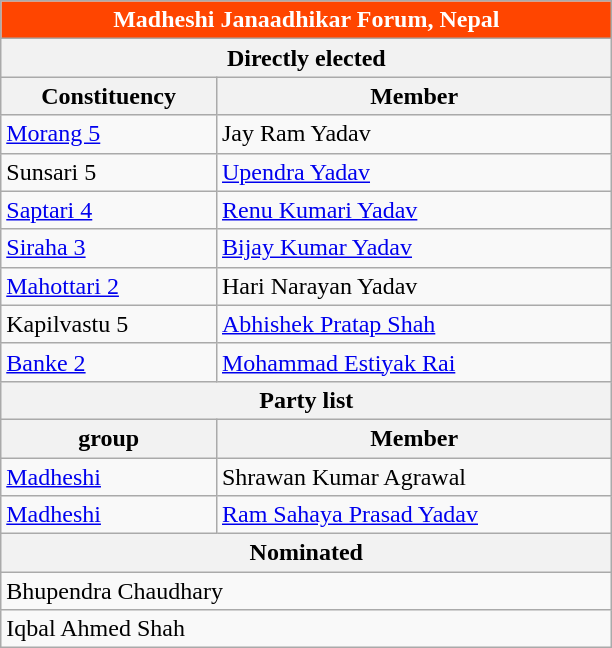<table role="presentation" class="wikitable mw-collapsible mw-collapsed">
<tr>
<th colspan="2" style="width: 300pt; background:orangered; color: white;">Madheshi Janaadhikar Forum, Nepal</th>
</tr>
<tr>
<th colspan="2">Directly elected</th>
</tr>
<tr>
<th>Constituency</th>
<th>Member</th>
</tr>
<tr>
<td><a href='#'>Morang 5</a></td>
<td>Jay Ram Yadav</td>
</tr>
<tr>
<td>Sunsari 5</td>
<td><a href='#'>Upendra Yadav</a></td>
</tr>
<tr>
<td><a href='#'>Saptari 4</a></td>
<td><a href='#'>Renu Kumari Yadav</a></td>
</tr>
<tr>
<td><a href='#'>Siraha 3</a></td>
<td><a href='#'>Bijay Kumar Yadav</a></td>
</tr>
<tr>
<td><a href='#'>Mahottari 2</a></td>
<td>Hari Narayan Yadav</td>
</tr>
<tr>
<td>Kapilvastu 5</td>
<td><a href='#'>Abhishek Pratap Shah</a></td>
</tr>
<tr>
<td><a href='#'>Banke 2</a></td>
<td><a href='#'>Mohammad Estiyak Rai</a></td>
</tr>
<tr>
<th colspan="2">Party list</th>
</tr>
<tr>
<th> group</th>
<th>Member</th>
</tr>
<tr>
<td><a href='#'>Madheshi</a></td>
<td>Shrawan Kumar Agrawal</td>
</tr>
<tr>
<td><a href='#'>Madheshi</a></td>
<td><a href='#'>Ram Sahaya Prasad Yadav</a></td>
</tr>
<tr>
<th colspan="2">Nominated</th>
</tr>
<tr>
<td colspan="2">Bhupendra Chaudhary</td>
</tr>
<tr>
<td colspan="2">Iqbal Ahmed Shah</td>
</tr>
</table>
